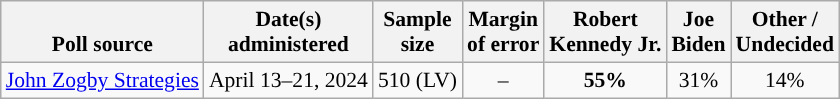<table class="wikitable sortable mw-datatable" style="font-size:90%;text-align:center;line-height:17px">
<tr valign=bottom>
<th>Poll source</th>
<th>Date(s)<br>administered</th>
<th>Sample<br>size</th>
<th>Margin<br>of error</th>
<th class="unsortable">Robert<br>Kennedy Jr.<br></th>
<th class="unsortable">Joe<br>Biden<br></th>
<th class="unsortable">Other /<br>Undecided</th>
</tr>
<tr>
<td style="text-align:left;"><a href='#'>John Zogby Strategies</a></td>
<td data-sort-value="2024-05-01">April 13–21, 2024</td>
<td>510 (LV)</td>
<td>–</td>
<td style="background-color:"><strong>55%</strong></td>
<td>31%</td>
<td>14%</td>
</tr>
</table>
